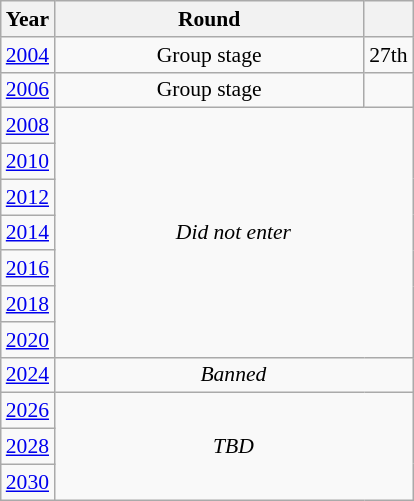<table class="wikitable" style="text-align: center; font-size:90%">
<tr>
<th>Year</th>
<th style="width:200px">Round</th>
<th></th>
</tr>
<tr>
<td><a href='#'>2004</a></td>
<td>Group stage</td>
<td>27th</td>
</tr>
<tr>
<td><a href='#'>2006</a></td>
<td>Group stage</td>
<td></td>
</tr>
<tr>
<td><a href='#'>2008</a></td>
<td colspan="2" rowspan="7"><em>Did not enter</em></td>
</tr>
<tr>
<td><a href='#'>2010</a></td>
</tr>
<tr>
<td><a href='#'>2012</a></td>
</tr>
<tr>
<td><a href='#'>2014</a></td>
</tr>
<tr>
<td><a href='#'>2016</a></td>
</tr>
<tr>
<td><a href='#'>2018</a></td>
</tr>
<tr>
<td><a href='#'>2020</a></td>
</tr>
<tr>
<td><a href='#'>2024</a></td>
<td colspan="2"><em>Banned</em></td>
</tr>
<tr>
<td><a href='#'>2026</a></td>
<td colspan="2" rowspan="3"><em>TBD</em></td>
</tr>
<tr>
<td><a href='#'>2028</a></td>
</tr>
<tr>
<td><a href='#'>2030</a></td>
</tr>
</table>
